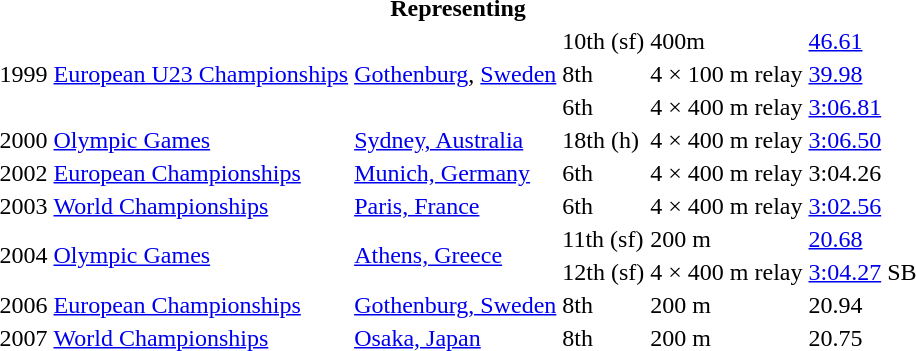<table>
<tr>
<th colspan="6">Representing </th>
</tr>
<tr>
<td rowspan=3>1999</td>
<td rowspan=3><a href='#'>European U23 Championships</a></td>
<td rowspan=3><a href='#'>Gothenburg</a>, <a href='#'>Sweden</a></td>
<td>10th (sf)</td>
<td>400m</td>
<td><a href='#'>46.61</a></td>
</tr>
<tr>
<td>8th</td>
<td>4 × 100 m relay</td>
<td><a href='#'>39.98</a></td>
</tr>
<tr>
<td>6th</td>
<td>4 × 400 m relay</td>
<td><a href='#'>3:06.81</a></td>
</tr>
<tr>
<td>2000</td>
<td><a href='#'>Olympic Games</a></td>
<td><a href='#'>Sydney, Australia</a></td>
<td>18th (h)</td>
<td>4 × 400 m relay</td>
<td><a href='#'>3:06.50</a></td>
</tr>
<tr>
<td>2002</td>
<td><a href='#'>European Championships</a></td>
<td><a href='#'>Munich, Germany</a></td>
<td>6th</td>
<td>4 × 400 m relay</td>
<td>3:04.26</td>
</tr>
<tr>
<td>2003</td>
<td><a href='#'>World Championships</a></td>
<td><a href='#'>Paris, France</a></td>
<td>6th</td>
<td>4 × 400 m relay</td>
<td><a href='#'>3:02.56</a></td>
</tr>
<tr>
<td rowspan=2>2004</td>
<td rowspan=2><a href='#'>Olympic Games</a></td>
<td rowspan=2><a href='#'>Athens, Greece</a></td>
<td>11th (sf)</td>
<td>200 m</td>
<td><a href='#'>20.68</a></td>
</tr>
<tr>
<td>12th (sf)</td>
<td>4 × 400 m relay</td>
<td><a href='#'>3:04.27</a> SB</td>
</tr>
<tr>
<td>2006</td>
<td><a href='#'>European Championships</a></td>
<td><a href='#'>Gothenburg, Sweden</a></td>
<td>8th</td>
<td>200 m</td>
<td>20.94</td>
</tr>
<tr>
<td>2007</td>
<td><a href='#'>World Championships</a></td>
<td><a href='#'>Osaka, Japan</a></td>
<td>8th</td>
<td>200 m</td>
<td>20.75</td>
</tr>
</table>
